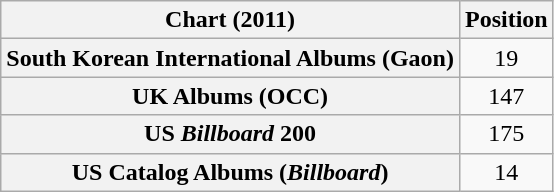<table class="wikitable sortable plainrowheaders" style="text-align:center">
<tr>
<th scope="col">Chart (2011)</th>
<th scope="col">Position</th>
</tr>
<tr>
<th scope="row">South Korean International Albums (Gaon)</th>
<td>19</td>
</tr>
<tr>
<th scope="row">UK Albums (OCC)</th>
<td>147</td>
</tr>
<tr>
<th scope="row">US <em>Billboard</em> 200</th>
<td>175</td>
</tr>
<tr>
<th scope="row">US Catalog Albums (<em>Billboard</em>)</th>
<td>14</td>
</tr>
</table>
